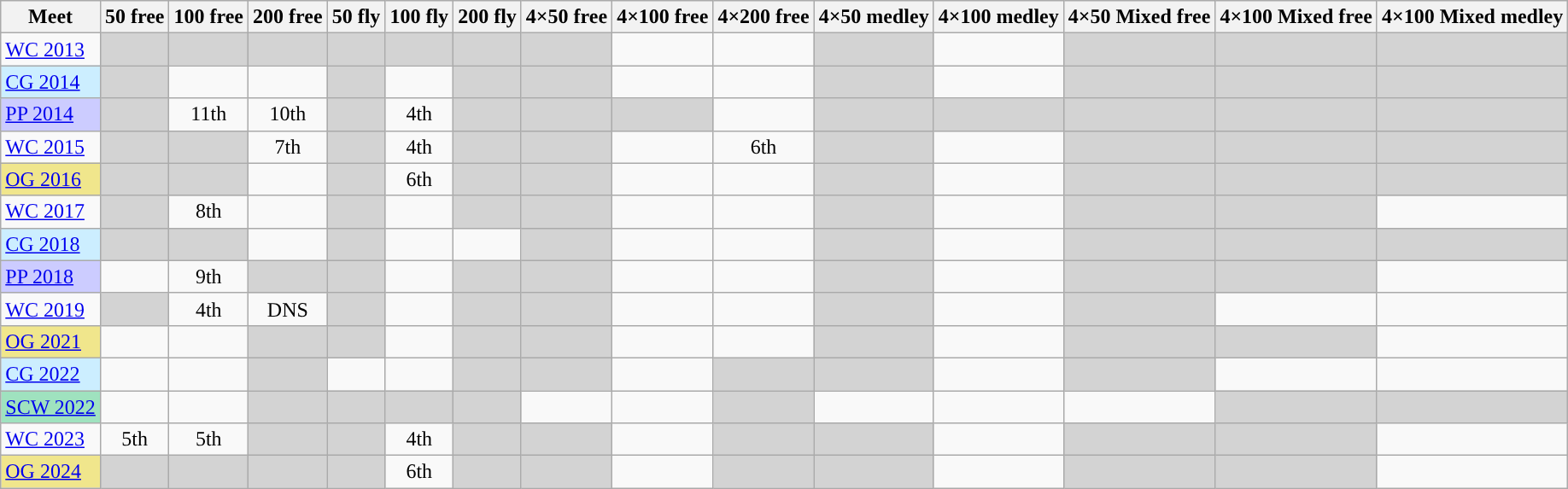<table class="sortable wikitable">
<tr>
<th>Meet</th>
<th class="unsortable">50 free</th>
<th class="unsortable">100 free</th>
<th class="unsortable">200 free</th>
<th class="unsortable">50 fly</th>
<th class="unsortable">100 fly</th>
<th class="unsortable">200 fly</th>
<th class="unsortable">4×50 free</th>
<th class="unsortable">4×100 free</th>
<th class="unsortable">4×200 free</th>
<th class="unsortable">4×50 medley</th>
<th class="unsortable">4×100 medley</th>
<th class="unsortable">4×50 Mixed free</th>
<th class="unsortable">4×100 Mixed free</th>
<th class="unsortable">4×100 Mixed medley</th>
</tr>
<tr>
<td><a href='#'>WC 2013</a></td>
<td style="background:#d3d3d3"></td>
<td style="background:#d3d3d3"></td>
<td style="background:#d3d3d3"></td>
<td style="background:#d3d3d3"></td>
<td style="background:#d3d3d3"></td>
<td style="background:#d3d3d3"></td>
<td style="background:#d3d3d3"></td>
<td align="center"></td>
<td align="center"></td>
<td style="background:#d3d3d3"></td>
<td align="center"></td>
<td style="background:#d3d3d3"></td>
<td style="background:#d3d3d3"></td>
<td style="background:#d3d3d3"></td>
</tr>
<tr>
<td style="background:#cceeff"><a href='#'>CG 2014</a></td>
<td style="background:#d3d3d3"></td>
<td align="center"></td>
<td align="center"></td>
<td style="background:#d3d3d3"></td>
<td align="center"></td>
<td style="background:#d3d3d3"></td>
<td style="background:#d3d3d3"></td>
<td align="center"></td>
<td align="center"></td>
<td style="background:#d3d3d3"></td>
<td align="center"></td>
<td style="background:#d3d3d3"></td>
<td style="background:#d3d3d3"></td>
<td style="background:#d3d3d3"></td>
</tr>
<tr>
<td style="background:#ccccff"><a href='#'>PP 2014</a></td>
<td style="background:#d3d3d3"></td>
<td align="center">11th</td>
<td align="center">10th</td>
<td style="background:#d3d3d3"></td>
<td align="center">4th</td>
<td style="background:#d3d3d3"></td>
<td style="background:#d3d3d3"></td>
<td style="background:#d3d3d3"></td>
<td align="center"></td>
<td style="background:#d3d3d3"></td>
<td style="background:#d3d3d3"></td>
<td style="background:#d3d3d3"></td>
<td style="background:#d3d3d3"></td>
<td style="background:#d3d3d3"></td>
</tr>
<tr>
<td><a href='#'>WC 2015</a></td>
<td style="background:#d3d3d3"></td>
<td style="background:#d3d3d3"></td>
<td align="center">7th</td>
<td style="background:#d3d3d3"></td>
<td align="center">4th</td>
<td style="background:#d3d3d3"></td>
<td style="background:#d3d3d3"></td>
<td align="center"></td>
<td align="center">6th</td>
<td style="background:#d3d3d3"></td>
<td align="center"></td>
<td style="background:#d3d3d3"></td>
<td style="background:#d3d3d3"></td>
<td style="background:#d3d3d3"></td>
</tr>
<tr>
<td style="background:#f0e68c"><a href='#'>OG 2016</a></td>
<td style="background:#d3d3d3"></td>
<td style="background:#d3d3d3"></td>
<td align="center"></td>
<td style="background:#d3d3d3"></td>
<td align="center">6th</td>
<td style="background:#d3d3d3"></td>
<td style="background:#d3d3d3"></td>
<td align="center"></td>
<td align="center"></td>
<td style="background:#d3d3d3"></td>
<td align="center"></td>
<td style="background:#d3d3d3"></td>
<td style="background:#d3d3d3"></td>
<td style="background:#d3d3d3"></td>
</tr>
<tr>
<td><a href='#'>WC 2017</a></td>
<td style="background:#d3d3d3"></td>
<td align="center">8th</td>
<td align="center"></td>
<td style="background:#d3d3d3"></td>
<td align="center"></td>
<td style="background:#d3d3d3"></td>
<td style="background:#d3d3d3"></td>
<td align="center"></td>
<td align="center"></td>
<td style="background:#d3d3d3"></td>
<td align="center"></td>
<td style="background:#d3d3d3"></td>
<td style="background:#d3d3d3"></td>
<td align="center"></td>
</tr>
<tr>
<td style="background:#cceeff"><a href='#'>CG 2018</a></td>
<td style="background:#d3d3d3"></td>
<td style="background:#d3d3d3"></td>
<td align="center"></td>
<td style="background:#d3d3d3"></td>
<td align="center"></td>
<td align="center"></td>
<td style="background:#d3d3d3"></td>
<td align="center"></td>
<td align="center"></td>
<td style="background:#d3d3d3"></td>
<td align="center"></td>
<td style="background:#d3d3d3"></td>
<td style="background:#d3d3d3"></td>
<td style="background:#d3d3d3"></td>
</tr>
<tr>
<td style="background:#ccccff"><a href='#'>PP 2018</a></td>
<td align="center"></td>
<td align="center">9th</td>
<td style="background:#d3d3d3"></td>
<td style="background:#d3d3d3"></td>
<td align="center"></td>
<td style="background:#d3d3d3"></td>
<td style="background:#d3d3d3"></td>
<td align="center"></td>
<td align="center"></td>
<td style="background:#d3d3d3"></td>
<td align="center"></td>
<td style="background:#d3d3d3"></td>
<td style="background:#d3d3d3"></td>
<td align="center"></td>
</tr>
<tr>
<td><a href='#'>WC 2019</a></td>
<td style="background:#d3d3d3"></td>
<td align="center">4th</td>
<td align="center">DNS</td>
<td style="background:#d3d3d3"></td>
<td align="center"></td>
<td style="background:#d3d3d3"></td>
<td style="background:#d3d3d3"></td>
<td align="center"></td>
<td align="center"></td>
<td style="background:#d3d3d3"></td>
<td align="center"></td>
<td style="background:#d3d3d3"></td>
<td align="center"></td>
<td align="center"></td>
</tr>
<tr>
<td style="background:#f0e68c"><a href='#'>OG 2021</a></td>
<td align="center"></td>
<td align="center"></td>
<td style="background:#d3d3d3"></td>
<td style="background:#d3d3d3"></td>
<td align="center"></td>
<td style="background:#d3d3d3"></td>
<td style="background:#d3d3d3"></td>
<td align="center"></td>
<td align="center"></td>
<td style="background:#d3d3d3"></td>
<td align="center"></td>
<td style="background:#d3d3d3"></td>
<td style="background:#d3d3d3"></td>
<td align="center"></td>
</tr>
<tr>
<td style="background:#cceeff"><a href='#'>CG 2022</a></td>
<td align="center"></td>
<td align="center"></td>
<td style="background:#d3d3d3"></td>
<td align="center"></td>
<td align="center"></td>
<td style="background:#d3d3d3"></td>
<td style="background:#d3d3d3"></td>
<td align="center"></td>
<td style="background:#d3d3d3"></td>
<td style="background:#d3d3d3"></td>
<td align="center"></td>
<td style="background:#d3d3d3"></td>
<td align="center"></td>
<td align="center"></td>
</tr>
<tr>
<td style="background:#9fe2bf"><a href='#'>SCW 2022</a></td>
<td align="center"></td>
<td align="center"></td>
<td style="background:#d3d3d3"></td>
<td style="background:#d3d3d3"></td>
<td style="background:#d3d3d3"></td>
<td style="background:#d3d3d3"></td>
<td align="center"></td>
<td align="center"></td>
<td style="background:#d3d3d3"></td>
<td align="center"></td>
<td align="center"></td>
<td align="center"></td>
<td style="background:#d3d3d3"></td>
<td style="background:#d3d3d3"></td>
</tr>
<tr>
<td><a href='#'>WC 2023</a></td>
<td align="center">5th</td>
<td align="center">5th</td>
<td style="background:#d3d3d3"></td>
<td style="background:#d3d3d3"></td>
<td align="center">4th</td>
<td style="background:#d3d3d3"></td>
<td style="background:#d3d3d3"></td>
<td align="center"></td>
<td style="background:#d3d3d3"></td>
<td style="background:#d3d3d3"></td>
<td align="center"></td>
<td style="background:#d3d3d3"></td>
<td style="background:#d3d3d3"></td>
<td align="center"></td>
</tr>
<tr>
<td style="background:#f0e68c"><a href='#'>OG 2024</a></td>
<td style="background:#d3d3d3"></td>
<td style="background:#d3d3d3"></td>
<td style="background:#d3d3d3"></td>
<td style="background:#d3d3d3"></td>
<td align="center">6th</td>
<td style="background:#d3d3d3"></td>
<td style="background:#d3d3d3"></td>
<td align="center"></td>
<td style="background:#d3d3d3"></td>
<td style="background:#d3d3d3"></td>
<td align="center"></td>
<td style="background:#d3d3d3"></td>
<td style="background:#d3d3d3"></td>
<td align="center"></td>
</tr>
</table>
